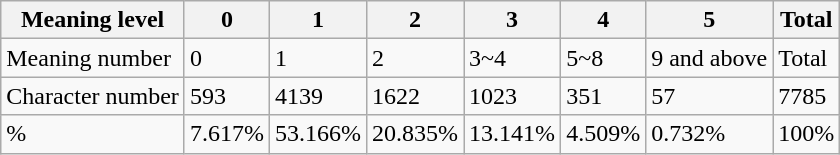<table class="wikitable">
<tr>
<th>Meaning level</th>
<th>0</th>
<th>1</th>
<th>2</th>
<th>3</th>
<th>4</th>
<th>5</th>
<th>Total</th>
</tr>
<tr>
<td>Meaning number</td>
<td>0</td>
<td>1</td>
<td>2</td>
<td>3~4</td>
<td>5~8</td>
<td>9 and above</td>
<td>Total</td>
</tr>
<tr>
<td>Character number</td>
<td>593</td>
<td>4139</td>
<td>1622</td>
<td>1023</td>
<td>351</td>
<td>57</td>
<td>7785</td>
</tr>
<tr>
<td>%</td>
<td>7.617%</td>
<td>53.166%</td>
<td>20.835%</td>
<td>13.141%</td>
<td>4.509%</td>
<td>0.732%</td>
<td>100%</td>
</tr>
</table>
